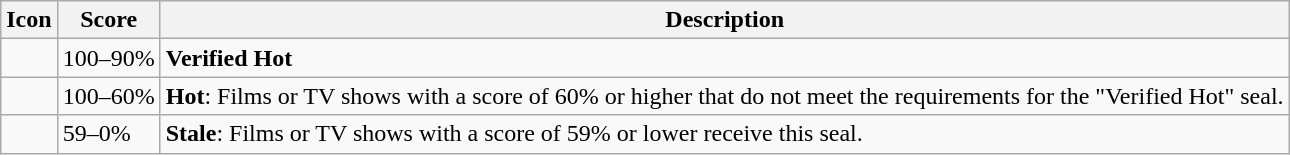<table class="wikitable">
<tr>
<th>Icon</th>
<th>Score</th>
<th>Description</th>
</tr>
<tr>
<td></td>
<td style="white-space:nowrap;">100–90%</td>
<td><strong>Verified Hot</strong></td>
</tr>
<tr>
<td></td>
<td>100–60%</td>
<td><strong>Hot</strong>: Films or TV shows with a score of 60% or higher that do not meet the requirements for the "Verified Hot" seal.</td>
</tr>
<tr>
<td></td>
<td>59–0%</td>
<td><strong>Stale</strong>: Films or TV shows with a score of 59% or lower receive this seal.</td>
</tr>
</table>
